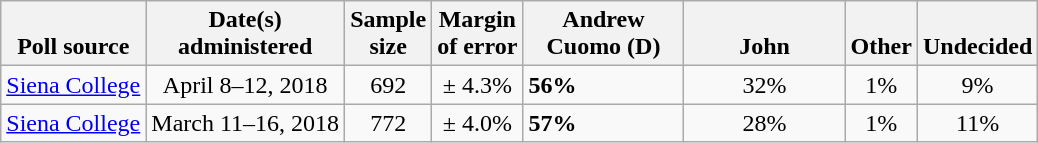<table class="wikitable">
<tr valign=bottom>
<th>Poll source</th>
<th>Date(s)<br>administered</th>
<th>Sample<br>size</th>
<th>Margin<br>of error</th>
<th style="width:100px;">Andrew<br>Cuomo (D)</th>
<th style="width:100px;">John<br></th>
<th>Other</th>
<th>Undecided</th>
</tr>
<tr>
<td><a href='#'>Siena College</a></td>
<td align=center>April 8–12, 2018</td>
<td align=center>692</td>
<td align=center>± 4.3%</td>
<td><strong>56%</strong></td>
<td align=center>32%</td>
<td align=center>1%</td>
<td align=center>9%</td>
</tr>
<tr>
<td><a href='#'>Siena College</a></td>
<td align=center>March 11–16, 2018</td>
<td align=center>772</td>
<td align=center>± 4.0%</td>
<td><strong>57%</strong></td>
<td align=center>28%</td>
<td align=center>1%</td>
<td align=center>11%</td>
</tr>
</table>
